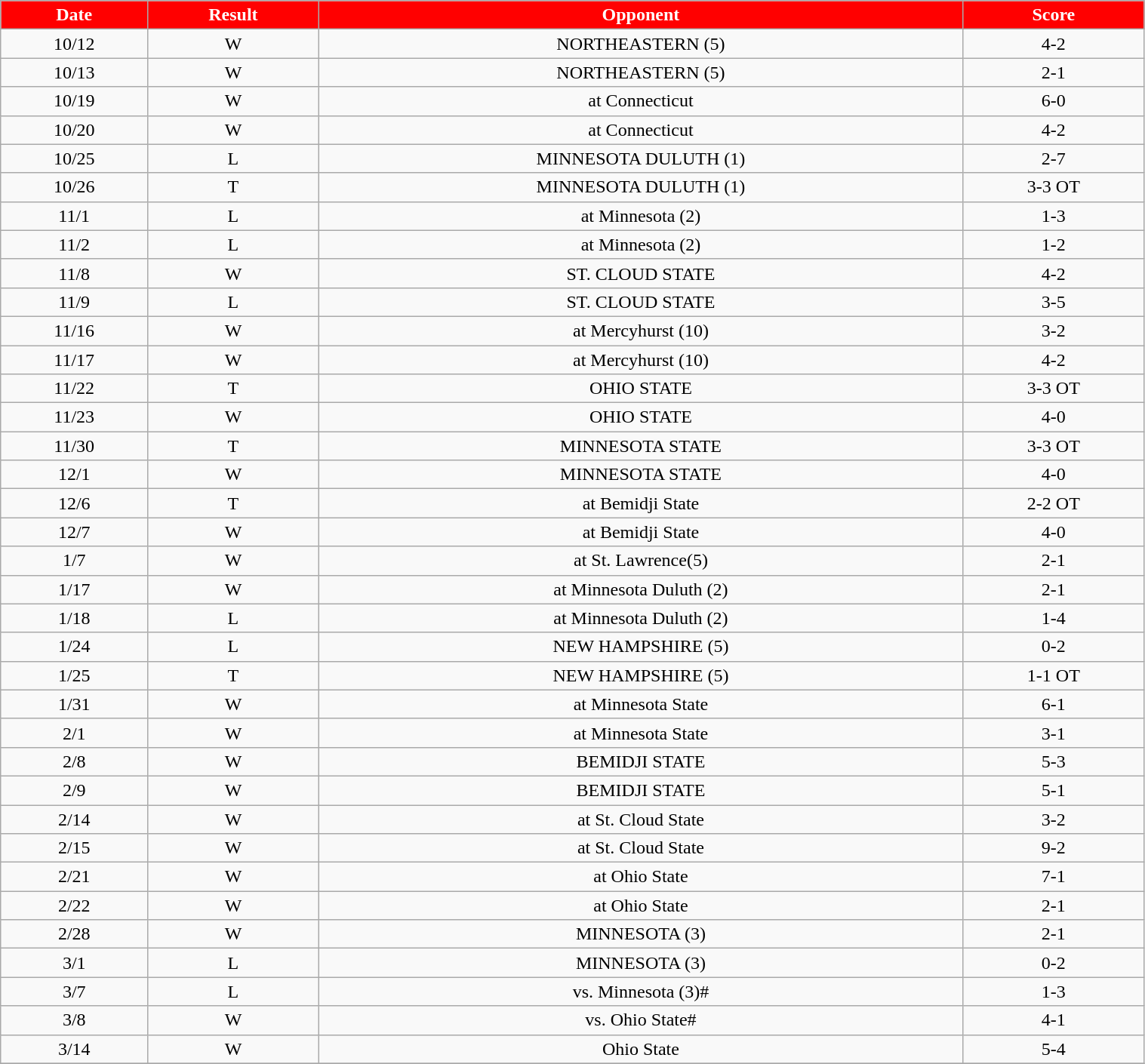<table class="wikitable" width="80%">
<tr align="center"  style=" background:red; color:#FFFFFF; ">
<td><strong>Date</strong></td>
<td><strong>Result</strong></td>
<td><strong>Opponent</strong></td>
<td><strong>Score</strong></td>
</tr>
<tr align="center" bgcolor="">
<td>10/12</td>
<td>W</td>
<td>NORTHEASTERN (5)</td>
<td>4-2</td>
</tr>
<tr align="center" bgcolor="">
<td>10/13</td>
<td>W</td>
<td>NORTHEASTERN (5)</td>
<td>2-1</td>
</tr>
<tr align="center" bgcolor="">
<td>10/19</td>
<td>W</td>
<td>at Connecticut</td>
<td>6-0</td>
</tr>
<tr align="center" bgcolor="">
<td>10/20</td>
<td>W</td>
<td>at Connecticut</td>
<td>4-2</td>
</tr>
<tr align="center" bgcolor="">
<td>10/25</td>
<td>L</td>
<td>MINNESOTA DULUTH (1)</td>
<td>2-7</td>
</tr>
<tr align="center" bgcolor="">
<td>10/26</td>
<td>T</td>
<td>MINNESOTA DULUTH (1)</td>
<td>3-3 OT</td>
</tr>
<tr align="center" bgcolor="">
<td>11/1</td>
<td>L</td>
<td>at Minnesota (2)</td>
<td>1-3</td>
</tr>
<tr align="center" bgcolor="">
<td>11/2</td>
<td>L</td>
<td>at Minnesota (2)</td>
<td>1-2</td>
</tr>
<tr align="center" bgcolor="">
<td>11/8</td>
<td>W</td>
<td>ST. CLOUD STATE</td>
<td>4-2</td>
</tr>
<tr align="center" bgcolor="">
<td>11/9</td>
<td>L</td>
<td>ST. CLOUD STATE</td>
<td>3-5</td>
</tr>
<tr align="center" bgcolor="">
<td>11/16</td>
<td>W</td>
<td>at Mercyhurst (10)</td>
<td>3-2</td>
</tr>
<tr align="center" bgcolor="">
<td>11/17</td>
<td>W</td>
<td>at Mercyhurst (10)</td>
<td>4-2</td>
</tr>
<tr align="center" bgcolor="">
<td>11/22</td>
<td>T</td>
<td>OHIO STATE</td>
<td>3-3 OT</td>
</tr>
<tr align="center" bgcolor="">
<td>11/23</td>
<td>W</td>
<td>OHIO STATE</td>
<td>4-0</td>
</tr>
<tr align="center" bgcolor="">
<td>11/30</td>
<td>T</td>
<td>MINNESOTA STATE</td>
<td>3-3 OT</td>
</tr>
<tr align="center" bgcolor="">
<td>12/1</td>
<td>W</td>
<td>MINNESOTA STATE</td>
<td>4-0</td>
</tr>
<tr align="center" bgcolor="">
<td>12/6</td>
<td>T</td>
<td>at Bemidji State</td>
<td>2-2 OT</td>
</tr>
<tr align="center" bgcolor="">
<td>12/7</td>
<td>W</td>
<td>at Bemidji State</td>
<td>4-0</td>
</tr>
<tr align="center" bgcolor="">
<td>1/7</td>
<td>W</td>
<td>at St. Lawrence(5)</td>
<td>2-1</td>
</tr>
<tr align="center" bgcolor="">
<td>1/17</td>
<td>W</td>
<td>at Minnesota Duluth (2)</td>
<td>2-1</td>
</tr>
<tr align="center" bgcolor="">
<td>1/18</td>
<td>L</td>
<td>at Minnesota Duluth (2)</td>
<td>1-4</td>
</tr>
<tr align="center" bgcolor="">
<td>1/24</td>
<td>L</td>
<td>NEW HAMPSHIRE (5)</td>
<td>0-2</td>
</tr>
<tr align="center" bgcolor="">
<td>1/25</td>
<td>T</td>
<td>NEW HAMPSHIRE (5)</td>
<td>1-1 OT</td>
</tr>
<tr align="center" bgcolor="">
<td>1/31</td>
<td>W</td>
<td>at Minnesota State</td>
<td>6-1</td>
</tr>
<tr align="center" bgcolor="">
<td>2/1</td>
<td>W</td>
<td>at Minnesota State</td>
<td>3-1</td>
</tr>
<tr align="center" bgcolor="">
<td>2/8</td>
<td>W</td>
<td>BEMIDJI STATE</td>
<td>5-3</td>
</tr>
<tr align="center" bgcolor="">
<td>2/9</td>
<td>W</td>
<td>BEMIDJI STATE</td>
<td>5-1</td>
</tr>
<tr align="center" bgcolor="">
<td>2/14</td>
<td>W</td>
<td>at St. Cloud State</td>
<td>3-2</td>
</tr>
<tr align="center" bgcolor="">
<td>2/15</td>
<td>W</td>
<td>at St. Cloud State</td>
<td>9-2</td>
</tr>
<tr align="center" bgcolor="">
<td>2/21</td>
<td>W</td>
<td>at Ohio State</td>
<td>7-1</td>
</tr>
<tr align="center" bgcolor="">
<td>2/22</td>
<td>W</td>
<td>at Ohio State</td>
<td>2-1</td>
</tr>
<tr align="center" bgcolor="">
<td>2/28</td>
<td>W</td>
<td>MINNESOTA (3)</td>
<td>2-1</td>
</tr>
<tr align="center" bgcolor="">
<td>3/1</td>
<td>L</td>
<td>MINNESOTA (3)</td>
<td>0-2</td>
</tr>
<tr align="center" bgcolor="">
<td>3/7</td>
<td>L</td>
<td>vs. Minnesota (3)#</td>
<td>1-3</td>
</tr>
<tr align="center" bgcolor="">
<td>3/8</td>
<td>W</td>
<td>vs. Ohio State#</td>
<td>4-1</td>
</tr>
<tr align="center" bgcolor="">
<td>3/14</td>
<td>W</td>
<td>Ohio State</td>
<td>5-4</td>
</tr>
<tr align="center" bgcolor="">
</tr>
</table>
